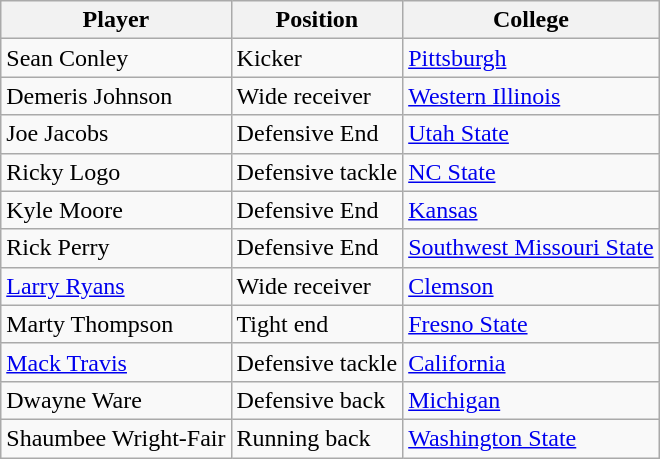<table class="wikitable">
<tr>
<th>Player</th>
<th>Position</th>
<th>College</th>
</tr>
<tr>
<td>Sean Conley</td>
<td>Kicker</td>
<td><a href='#'>Pittsburgh</a></td>
</tr>
<tr>
<td>Demeris Johnson</td>
<td>Wide receiver</td>
<td><a href='#'>Western Illinois</a></td>
</tr>
<tr>
<td>Joe Jacobs</td>
<td>Defensive End</td>
<td><a href='#'>Utah State</a></td>
</tr>
<tr>
<td>Ricky Logo</td>
<td>Defensive tackle</td>
<td><a href='#'>NC State</a></td>
</tr>
<tr>
<td>Kyle Moore</td>
<td>Defensive End</td>
<td><a href='#'>Kansas</a></td>
</tr>
<tr>
<td>Rick Perry</td>
<td>Defensive End</td>
<td><a href='#'>Southwest Missouri State</a></td>
</tr>
<tr>
<td><a href='#'>Larry Ryans</a></td>
<td>Wide receiver</td>
<td><a href='#'>Clemson</a></td>
</tr>
<tr>
<td>Marty Thompson</td>
<td>Tight end</td>
<td><a href='#'>Fresno State</a></td>
</tr>
<tr>
<td><a href='#'>Mack Travis</a></td>
<td>Defensive tackle</td>
<td><a href='#'>California</a></td>
</tr>
<tr>
<td>Dwayne Ware</td>
<td>Defensive back</td>
<td><a href='#'>Michigan</a></td>
</tr>
<tr>
<td>Shaumbee Wright-Fair</td>
<td>Running back</td>
<td><a href='#'>Washington State</a></td>
</tr>
</table>
